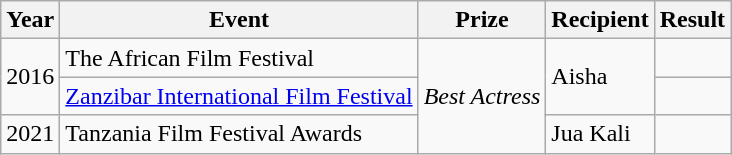<table class="wikitable">
<tr>
<th>Year</th>
<th>Event</th>
<th>Prize</th>
<th>Recipient</th>
<th>Result</th>
</tr>
<tr>
<td rowspan=2>2016</td>
<td>The African Film Festival</td>
<td rowspan=3><em>Best Actress</em></td>
<td rowspan=2>Aisha</td>
<td></td>
</tr>
<tr>
<td><a href='#'>Zanzibar International Film Festival</a></td>
<td></td>
</tr>
<tr>
<td>2021</td>
<td>Tanzania Film Festival Awards</td>
<td>Jua Kali</td>
<td></td>
</tr>
</table>
